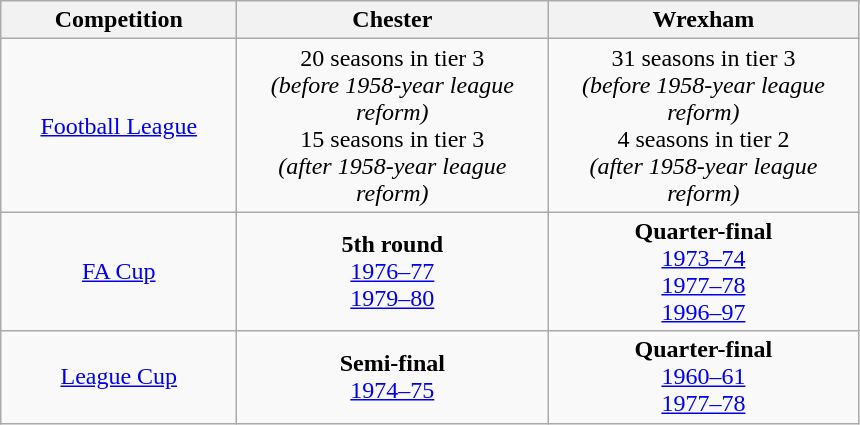<table class="wikitable" style="text-align:center;">
<tr>
<th width=150>Competition</th>
<th width=200>Chester</th>
<th width=200>Wrexham</th>
</tr>
<tr>
<td><a href='#'>Football League</a></td>
<td>20 seasons in tier 3<br><em>(before 1958-year league reform)</em><br>15 seasons in tier 3<br><em>(after 1958-year league reform)</em></td>
<td>31 seasons in tier 3<br><em>(before 1958-year league reform)</em><br>4 seasons in tier 2<br><em>(after 1958-year league reform)</em></td>
</tr>
<tr>
<td><a href='#'>FA Cup</a></td>
<td><strong>5th round</strong><br><a href='#'>1976–77</a><br><a href='#'>1979–80</a></td>
<td><strong>Quarter-final</strong><br><a href='#'>1973–74</a><br><a href='#'>1977–78</a><br><a href='#'>1996–97</a></td>
</tr>
<tr>
<td><a href='#'>League Cup</a></td>
<td><strong>Semi-final</strong><br><a href='#'>1974–75</a></td>
<td><strong>Quarter-final</strong><br><a href='#'>1960–61</a><br><a href='#'>1977–78</a></td>
</tr>
</table>
